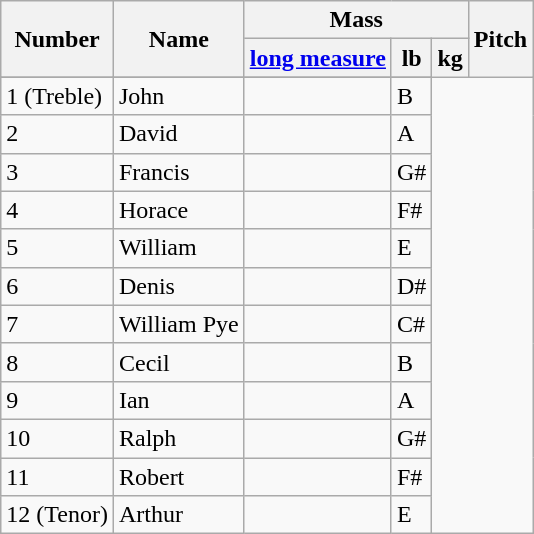<table class="wikitable">
<tr>
<th rowspan=2>Number</th>
<th rowspan=2>Name</th>
<th colspan=3>Mass</th>
<th rowspan=2>Pitch</th>
</tr>
<tr>
<th><a href='#'>long measure</a></th>
<th>lb</th>
<th>kg</th>
</tr>
<tr>
</tr>
<tr>
<td>1 (Treble)</td>
<td>John</td>
<td></td>
<td>B</td>
</tr>
<tr>
<td>2</td>
<td>David</td>
<td></td>
<td>A</td>
</tr>
<tr>
<td>3</td>
<td>Francis</td>
<td></td>
<td>G#</td>
</tr>
<tr>
<td>4</td>
<td>Horace</td>
<td></td>
<td>F#</td>
</tr>
<tr>
<td>5</td>
<td>William</td>
<td></td>
<td>E</td>
</tr>
<tr>
<td>6</td>
<td>Denis</td>
<td></td>
<td>D#</td>
</tr>
<tr>
<td>7</td>
<td>William Pye</td>
<td></td>
<td>C#</td>
</tr>
<tr>
<td>8</td>
<td>Cecil</td>
<td></td>
<td>B</td>
</tr>
<tr>
<td>9</td>
<td>Ian</td>
<td></td>
<td>A</td>
</tr>
<tr>
<td>10</td>
<td>Ralph</td>
<td></td>
<td>G#</td>
</tr>
<tr>
<td>11</td>
<td>Robert</td>
<td></td>
<td>F#</td>
</tr>
<tr>
<td>12 (Tenor)</td>
<td>Arthur</td>
<td></td>
<td>E</td>
</tr>
</table>
